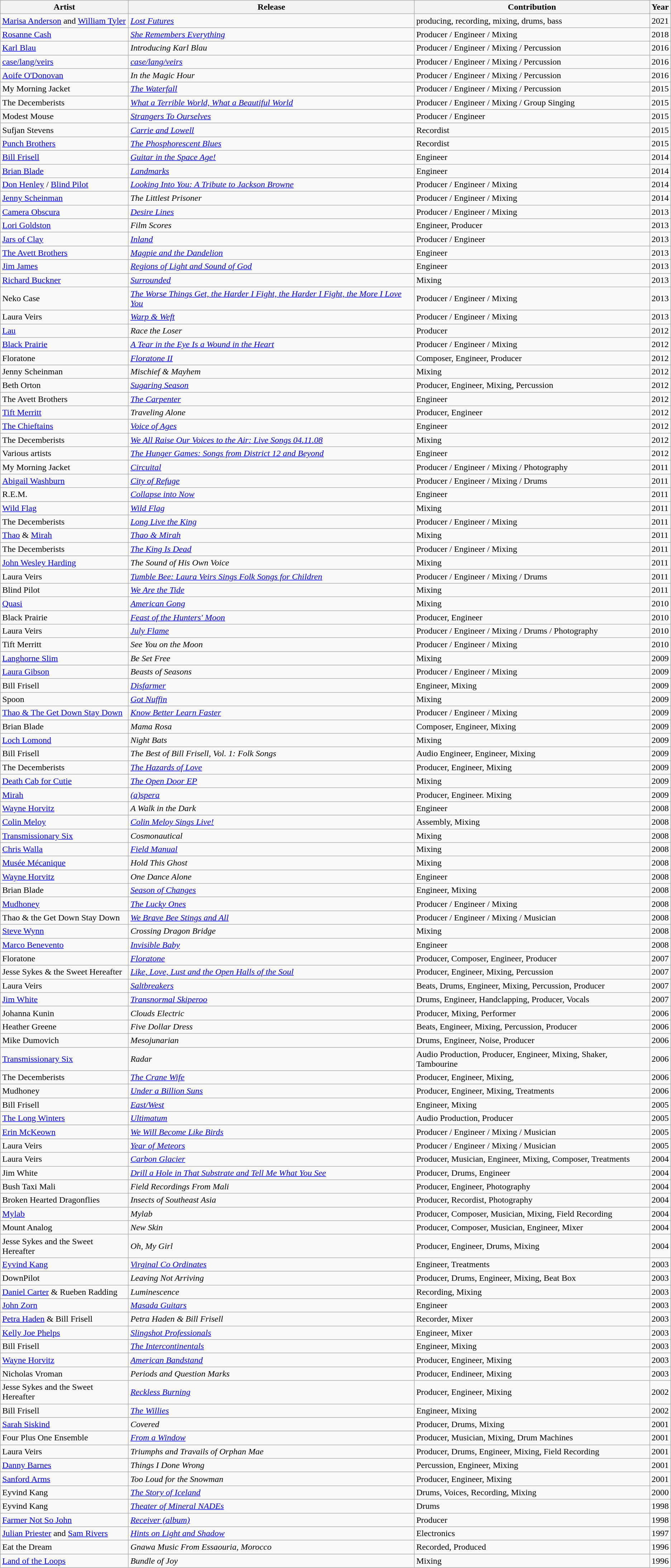<table class="wikitable sortable">
<tr>
<th>Artist</th>
<th>Release</th>
<th>Contribution</th>
<th>Year</th>
</tr>
<tr>
<td><a href='#'>Marisa Anderson</a> and <a href='#'>William Tyler</a></td>
<td><em><a href='#'>Lost Futures</a></em></td>
<td>producing, recording, mixing, drums, bass</td>
<td>2021</td>
</tr>
<tr>
<td><a href='#'>Rosanne Cash</a></td>
<td><em><a href='#'>She Remembers Everything</a></em></td>
<td>Producer / Engineer / Mixing</td>
<td>2018</td>
</tr>
<tr>
<td><a href='#'>Karl Blau</a></td>
<td><em>Introducing Karl Blau</em></td>
<td>Producer / Engineer / Mixing / Percussion</td>
<td>2016</td>
</tr>
<tr>
<td><a href='#'>case/lang/veirs</a></td>
<td><em><a href='#'>case/lang/veirs</a></em></td>
<td>Producer / Engineer / Mixing / Percussion</td>
<td>2016</td>
</tr>
<tr>
<td><a href='#'>Aoife O'Donovan</a></td>
<td><em>In the Magic Hour</em></td>
<td>Producer / Engineer / Mixing / Percussion</td>
<td>2016</td>
</tr>
<tr>
<td>My Morning Jacket</td>
<td><a href='#'><em>The Waterfall</em></a></td>
<td>Producer / Engineer / Mixing / Percussion</td>
<td>2015</td>
</tr>
<tr>
<td>The Decemberists</td>
<td><em><a href='#'>What a Terrible World, What a Beautiful World</a></em></td>
<td>Producer / Engineer / Mixing / Group Singing</td>
<td>2015</td>
</tr>
<tr>
<td>Modest Mouse</td>
<td><em><a href='#'>Strangers To Ourselves</a></em></td>
<td>Producer / Engineer</td>
<td>2015</td>
</tr>
<tr>
<td>Sufjan Stevens</td>
<td><em><a href='#'>Carrie and Lowell</a></em></td>
<td>Recordist</td>
<td>2015</td>
</tr>
<tr>
<td><a href='#'>Punch Brothers</a></td>
<td><em><a href='#'>The Phosphorescent Blues</a></em></td>
<td>Recordist</td>
<td>2015</td>
</tr>
<tr>
<td><a href='#'>Bill Frisell</a></td>
<td><em><a href='#'>Guitar in the Space Age!</a></em></td>
<td>Engineer</td>
<td>2014</td>
</tr>
<tr>
<td><a href='#'>Brian Blade</a></td>
<td><em><a href='#'>Landmarks</a></em></td>
<td>Engineer</td>
<td>2014</td>
</tr>
<tr>
<td><a href='#'>Don Henley</a> / <a href='#'>Blind Pilot</a></td>
<td><em><a href='#'>Looking Into You: A Tribute to Jackson Browne</a></em></td>
<td>Producer / Engineer / Mixing</td>
<td>2014</td>
</tr>
<tr>
<td><a href='#'>Jenny Scheinman</a></td>
<td><em>The Littlest Prisoner</em></td>
<td>Producer / Engineer / Mixing</td>
<td>2014</td>
</tr>
<tr>
<td><a href='#'>Camera Obscura</a></td>
<td><em><a href='#'>Desire Lines</a></em></td>
<td>Producer / Engineer / Mixing</td>
<td>2013</td>
</tr>
<tr>
<td><a href='#'>Lori Goldston</a></td>
<td><em>Film Scores</em></td>
<td>Engineer, Producer</td>
<td>2013</td>
</tr>
<tr>
<td><a href='#'>Jars of Clay</a></td>
<td><a href='#'><em>Inland</em></a></td>
<td>Producer / Engineer</td>
<td>2013</td>
</tr>
<tr>
<td><a href='#'>The Avett Brothers</a></td>
<td><em><a href='#'>Magpie and the Dandelion</a></em></td>
<td>Engineer</td>
<td>2013</td>
</tr>
<tr>
<td><a href='#'>Jim James</a></td>
<td><em><a href='#'>Regions of Light and Sound of God</a></em></td>
<td>Engineer</td>
<td>2013</td>
</tr>
<tr>
<td><a href='#'>Richard Buckner</a></td>
<td><a href='#'><em>Surrounded</em></a></td>
<td>Mixing</td>
<td>2013</td>
</tr>
<tr>
<td>Neko Case</td>
<td><em><a href='#'>The Worse Things Get, the Harder I Fight, the Harder I Fight, the More I Love You</a></em></td>
<td>Producer / Engineer / Mixing</td>
<td>2013</td>
</tr>
<tr>
<td>Laura Veirs</td>
<td><em><a href='#'>Warp & Weft</a></em></td>
<td>Producer / Engineer / Mixing</td>
<td>2013</td>
</tr>
<tr>
<td><a href='#'>Lau</a></td>
<td><em>Race the Loser</em></td>
<td>Producer</td>
<td>2012</td>
</tr>
<tr>
<td><a href='#'>Black Prairie</a></td>
<td><em><a href='#'>A Tear in the Eye Is a Wound in the Heart</a></em></td>
<td>Producer / Engineer / Mixing</td>
<td>2012</td>
</tr>
<tr>
<td>Floratone</td>
<td><em><a href='#'>Floratone II</a></em></td>
<td>Composer, Engineer, Producer</td>
<td>2012</td>
</tr>
<tr>
<td>Jenny Scheinman</td>
<td><em>Mischief & Mayhem</em></td>
<td>Mixing</td>
<td>2012</td>
</tr>
<tr>
<td>Beth Orton</td>
<td><em><a href='#'>Sugaring Season</a></em></td>
<td>Producer, Engineer, Mixing, Percussion</td>
<td>2012</td>
</tr>
<tr>
<td>The Avett Brothers</td>
<td><a href='#'><em>The Carpenter</em></a></td>
<td>Engineer</td>
<td>2012</td>
</tr>
<tr>
<td><a href='#'>Tift Merritt</a></td>
<td><em>Traveling Alone</em></td>
<td>Producer, Engineer</td>
<td>2012</td>
</tr>
<tr>
<td><a href='#'>The Chieftains</a></td>
<td><em><a href='#'>Voice of Ages</a></em></td>
<td>Engineer</td>
<td>2012</td>
</tr>
<tr>
<td>The Decemberists</td>
<td><em><a href='#'>We All Raise Our Voices to the Air: Live Songs 04.11.08</a></em></td>
<td>Mixing</td>
<td>2012</td>
</tr>
<tr>
<td>Various artists</td>
<td><em><a href='#'>The Hunger Games: Songs from District 12 and Beyond</a></em></td>
<td>Engineer</td>
<td>2012</td>
</tr>
<tr>
<td>My Morning Jacket</td>
<td><em><a href='#'>Circuital</a></em></td>
<td>Producer / Engineer / Mixing / Photography</td>
<td>2011</td>
</tr>
<tr>
<td><a href='#'>Abigail Washburn</a></td>
<td><a href='#'><em>City of Refuge</em></a></td>
<td>Producer / Engineer / Mixing / Drums</td>
<td>2011</td>
</tr>
<tr>
<td>R.E.M.</td>
<td><em><a href='#'>Collapse into Now</a></em></td>
<td>Engineer</td>
<td>2011</td>
</tr>
<tr>
<td><a href='#'>Wild Flag</a></td>
<td><a href='#'><em>Wild Flag</em></a></td>
<td>Mixing</td>
<td>2011</td>
</tr>
<tr>
<td>The Decemberists</td>
<td><a href='#'><em>Long Live the King</em></a></td>
<td>Producer / Engineer / Mixing</td>
<td>2011</td>
</tr>
<tr>
<td><a href='#'>Thao</a> & <a href='#'>Mirah</a></td>
<td><a href='#'><em>Thao & Mirah</em></a></td>
<td>Mixing</td>
<td>2011</td>
</tr>
<tr>
<td>The Decemberists</td>
<td><a href='#'><em>The King Is Dead</em></a></td>
<td>Producer / Engineer / Mixing</td>
<td>2011</td>
</tr>
<tr>
<td><a href='#'>John Wesley Harding</a></td>
<td><em>The Sound of His Own Voice</em></td>
<td>Mixing</td>
<td>2011</td>
</tr>
<tr>
<td>Laura Veirs</td>
<td><em><a href='#'>Tumble Bee: Laura Veirs Sings Folk Songs for Children</a></em></td>
<td>Producer / Engineer / Mixing / Drums</td>
<td>2011</td>
</tr>
<tr>
<td>Blind Pilot</td>
<td><em><a href='#'>We Are the Tide</a></em></td>
<td>Mixing</td>
<td>2011</td>
</tr>
<tr>
<td><a href='#'>Quasi</a></td>
<td><em><a href='#'>American Gong</a></em></td>
<td>Mixing</td>
<td>2010</td>
</tr>
<tr>
<td>Black Prairie</td>
<td><em><a href='#'>Feast of the Hunters' Moon</a></em></td>
<td>Producer, Engineer</td>
<td>2010</td>
</tr>
<tr>
<td>Laura Veirs</td>
<td><em><a href='#'>July Flame</a></em></td>
<td>Producer / Engineer / Mixing / Drums / Photography</td>
<td>2010</td>
</tr>
<tr>
<td>Tift Merritt</td>
<td><em>See You on the Moon</em></td>
<td>Producer / Engineer / Mixing</td>
<td>2010</td>
</tr>
<tr>
<td><a href='#'>Langhorne Slim</a></td>
<td><em>Be Set Free</em></td>
<td>Mixing</td>
<td>2009</td>
</tr>
<tr>
<td><a href='#'>Laura Gibson</a></td>
<td><em>Beasts of Seasons</em></td>
<td>Producer / Engineer / Mixing</td>
<td>2009</td>
</tr>
<tr>
<td>Bill Frisell</td>
<td><em><a href='#'>Disfarmer</a></em></td>
<td>Engineer, Mixing</td>
<td>2009</td>
</tr>
<tr>
<td>Spoon</td>
<td><a href='#'><em>Got Nuffin</em></a></td>
<td>Mixing</td>
<td>2009</td>
</tr>
<tr>
<td><a href='#'>Thao & The Get Down Stay Down</a></td>
<td><em><a href='#'>Know Better Learn Faster</a></em></td>
<td>Producer / Engineer / Mixing</td>
<td>2009</td>
</tr>
<tr>
<td>Brian Blade</td>
<td><em>Mama Rosa</em></td>
<td>Composer, Engineer, Mixing</td>
<td>2009</td>
</tr>
<tr>
<td><a href='#'>Loch Lomond</a></td>
<td><em>Night Bats</em></td>
<td>Mixing</td>
<td>2009</td>
</tr>
<tr>
<td>Bill Frisell</td>
<td><em>The Best of Bill Frisell, Vol. 1: Folk Songs</em></td>
<td>Audio Engineer, Engineer, Mixing</td>
<td>2009</td>
</tr>
<tr>
<td>The Decemberists</td>
<td><em><a href='#'>The Hazards of Love</a></em></td>
<td>Producer, Engineer, Mixing</td>
<td>2009</td>
</tr>
<tr>
<td><a href='#'>Death Cab for Cutie</a></td>
<td><em><a href='#'>The Open Door EP</a></em></td>
<td>Mixing</td>
<td>2009</td>
</tr>
<tr>
<td><a href='#'>Mirah</a></td>
<td><em><a href='#'>(a)spera</a></em></td>
<td>Producer, Engineer. Mixing</td>
<td>2009</td>
</tr>
<tr>
<td><a href='#'>Wayne Horvitz</a></td>
<td><em>A Walk in the Dark</em></td>
<td>Engineer</td>
<td>2008</td>
</tr>
<tr>
<td><a href='#'>Colin Meloy</a></td>
<td><em><a href='#'>Colin Meloy Sings Live!</a></em></td>
<td>Assembly, Mixing</td>
<td>2008</td>
</tr>
<tr>
<td><a href='#'>Transmissionary Six</a></td>
<td><em>Cosmonautical</em></td>
<td>Mixing</td>
<td>2008</td>
</tr>
<tr>
<td><a href='#'>Chris Walla</a></td>
<td><em><a href='#'>Field Manual</a></em></td>
<td>Mixing</td>
<td>2008</td>
</tr>
<tr>
<td><a href='#'>Musée Mécanique</a></td>
<td><em>Hold This Ghost</em></td>
<td>Mixing</td>
<td>2008</td>
</tr>
<tr>
<td><a href='#'>Wayne Horvitz</a></td>
<td><em>One Dance Alone</em></td>
<td>Engineer</td>
<td>2008</td>
</tr>
<tr>
<td>Brian Blade</td>
<td><em><a href='#'>Season of Changes</a></em></td>
<td>Engineer, Mixing</td>
<td>2008</td>
</tr>
<tr>
<td><a href='#'>Mudhoney</a></td>
<td><a href='#'><em>The Lucky Ones</em></a></td>
<td>Producer / Engineer / Mixing</td>
<td>2008</td>
</tr>
<tr>
<td>Thao & the Get Down Stay Down</td>
<td><em><a href='#'>We Brave Bee Stings and All</a></em></td>
<td>Producer / Engineer / Mixing / Musician</td>
<td>2008</td>
</tr>
<tr>
<td><a href='#'>Steve Wynn</a></td>
<td><em>Crossing Dragon Bridge</em></td>
<td>Mixing</td>
<td>2008</td>
</tr>
<tr>
<td><a href='#'>Marco Benevento</a></td>
<td><em><a href='#'>Invisible Baby</a></em></td>
<td>Engineer</td>
<td>2008</td>
</tr>
<tr>
<td>Floratone</td>
<td><em><a href='#'>Floratone</a></em></td>
<td>Producer, Composer, Engineer, Producer</td>
<td>2007</td>
</tr>
<tr>
<td>Jesse Sykes & the Sweet Hereafter</td>
<td><em><a href='#'>Like, Love, Lust and the Open Halls of the Soul</a></em></td>
<td>Producer, Engineer, Mixing, Percussion</td>
<td>2007</td>
</tr>
<tr>
<td>Laura Veirs</td>
<td><em><a href='#'>Saltbreakers</a></em></td>
<td>Beats, Drums, Engineer, Mixing, Percussion, Producer</td>
<td>2007</td>
</tr>
<tr>
<td><a href='#'>Jim White</a></td>
<td><em><a href='#'>Transnormal Skiperoo</a></em></td>
<td>Drums, Engineer, Handclapping, Producer, Vocals</td>
<td>2007</td>
</tr>
<tr>
<td>Johanna Kunin</td>
<td><em>Clouds Electric</em></td>
<td>Producer, Mixing, Performer</td>
<td>2006</td>
</tr>
<tr>
<td>Heather Greene</td>
<td><em>Five Dollar Dress</em></td>
<td>Beats, Engineer, Mixing, Percussion, Producer</td>
<td>2006</td>
</tr>
<tr>
<td>Mike Dumovich</td>
<td><em>Mesojunarian</em></td>
<td>Drums, Engineer, Noise, Producer</td>
<td>2006</td>
</tr>
<tr>
<td><a href='#'>Transmissionary Six</a></td>
<td><em>Radar</em></td>
<td>Audio Production, Producer, Engineer, Mixing, Shaker, Tambourine</td>
<td>2006</td>
</tr>
<tr>
<td>The Decemberists</td>
<td><em><a href='#'>The Crane Wife</a></em></td>
<td>Producer, Engineer, Mixing,</td>
<td>2006</td>
</tr>
<tr>
<td>Mudhoney</td>
<td><em><a href='#'>Under a Billion Suns</a></em></td>
<td>Producer, Engineer, Mixing, Treatments</td>
<td>2006</td>
</tr>
<tr>
<td>Bill Frisell</td>
<td><a href='#'><em>East/West</em></a></td>
<td>Engineer, Mixing</td>
<td>2005</td>
</tr>
<tr>
<td><a href='#'>The Long Winters</a></td>
<td><a href='#'><em>Ultimatum</em></a></td>
<td>Audio Production, Producer</td>
<td>2005</td>
</tr>
<tr>
<td><a href='#'>Erin McKeown</a></td>
<td><em><a href='#'>We Will Become Like Birds</a></em></td>
<td>Producer / Engineer / Mixing / Musician</td>
<td>2005</td>
</tr>
<tr>
<td>Laura Veirs</td>
<td><em><a href='#'>Year of Meteors</a></em></td>
<td>Producer / Engineer / Mixing / Musician</td>
<td>2005</td>
</tr>
<tr>
<td>Laura Veirs</td>
<td><em><a href='#'>Carbon Glacier</a></em></td>
<td>Producer, Musician, Engineer, Mixing, Composer, Treatments</td>
<td>2004</td>
</tr>
<tr>
<td>Jim White</td>
<td><em><a href='#'>Drill a Hole in That Substrate and Tell Me What You See</a></em></td>
<td>Producer, Drums, Engineer</td>
<td>2004</td>
</tr>
<tr>
<td>Bush Taxi Mali</td>
<td><em>Field Recordings From Mali</em></td>
<td>Producer, Engineer, Photography</td>
<td>2004</td>
</tr>
<tr>
<td>Broken Hearted Dragonflies</td>
<td><em>Insects of Southeast Asia</em></td>
<td>Producer, Recordist, Photography</td>
<td>2004</td>
</tr>
<tr>
<td><a href='#'>Mylab</a></td>
<td><em>Mylab</em></td>
<td>Producer, Composer, Musician, Mixing, Field Recording</td>
<td>2004</td>
</tr>
<tr>
<td>Mount Analog</td>
<td><em>New Skin</em></td>
<td>Producer, Composer, Musician, Engineer, Mixer</td>
<td>2004</td>
</tr>
<tr>
<td>Jesse Sykes and the Sweet Hereafter</td>
<td><em>Oh, My Girl</em></td>
<td>Producer, Engineer, Drums, Mixing</td>
<td>2004</td>
</tr>
<tr>
<td><a href='#'>Eyvind Kang</a></td>
<td><em><a href='#'>Virginal Co Ordinates</a></em></td>
<td>Engineer, Treatments</td>
<td>2003</td>
</tr>
<tr>
<td>DownPilot</td>
<td><em>Leaving Not Arriving</em></td>
<td>Producer, Drums, Engineer, Mixing, Beat Box</td>
<td>2003</td>
</tr>
<tr>
<td><a href='#'>Daniel Carter</a> & Rueben Radding</td>
<td><em>Luminescence</em></td>
<td>Recording, Mixing</td>
<td>2003</td>
</tr>
<tr>
<td><a href='#'>John Zorn</a></td>
<td><em><a href='#'>Masada Guitars</a></em></td>
<td>Engineer</td>
<td>2003</td>
</tr>
<tr>
<td><a href='#'>Petra Haden</a> & Bill Frisell</td>
<td><em>Petra Haden & Bill Frisell</em></td>
<td>Recorder, Mixer</td>
<td>2003</td>
</tr>
<tr>
<td><a href='#'>Kelly Joe Phelps</a></td>
<td><em><a href='#'>Slingshot Professionals</a></em></td>
<td>Engineer, Mixer</td>
<td>2003</td>
</tr>
<tr>
<td>Bill Frisell</td>
<td><em><a href='#'>The Intercontinentals</a></em></td>
<td>Engineer, Mixing</td>
<td>2003</td>
</tr>
<tr>
<td><a href='#'>Wayne Horvitz</a></td>
<td><a href='#'><em>American Bandstand</em></a></td>
<td>Producer, Engineer, Mixing</td>
<td>2003</td>
</tr>
<tr>
<td>Nicholas Vroman</td>
<td><em>Periods and Question Marks</em></td>
<td>Producer, Endineer, Mixing</td>
<td>2003</td>
</tr>
<tr>
<td>Jesse Sykes and the Sweet Hereafter</td>
<td><em><a href='#'>Reckless Burning</a></em></td>
<td>Producer, Engineer, Mixing</td>
<td>2002</td>
</tr>
<tr>
<td>Bill Frisell</td>
<td><em><a href='#'>The Willies</a></em></td>
<td>Engineer, Mixing</td>
<td>2002</td>
</tr>
<tr>
<td><a href='#'>Sarah Siskind</a></td>
<td><em>Covered</em></td>
<td>Producer, Drums, Mixing</td>
<td>2001</td>
</tr>
<tr>
<td>Four Plus One Ensemble</td>
<td><em><a href='#'>From a Window</a></em></td>
<td>Producer, Musician, Mixing, Drum Machines</td>
<td>2001</td>
</tr>
<tr>
<td>Laura Veirs</td>
<td><em>Triumphs and Travails of Orphan Mae</em></td>
<td>Producer, Drums, Engineer, Mixing, Field Recording</td>
<td>2001</td>
</tr>
<tr>
<td><a href='#'>Danny Barnes</a></td>
<td><em>Things I Done Wrong</em></td>
<td>Percussion, Engineer, Mixing</td>
<td>2001</td>
</tr>
<tr>
<td><a href='#'>Sanford Arms</a></td>
<td><em>Too Loud for the Snowman</em></td>
<td>Producer, Engineer, Mixing</td>
<td>2001</td>
</tr>
<tr>
<td>Eyvind Kang</td>
<td><em><a href='#'>The Story of Iceland</a></em></td>
<td>Drums, Voices, Recording, Mixing</td>
<td>2000</td>
</tr>
<tr>
<td>Eyvind Kang</td>
<td><em><a href='#'>Theater of Mineral NADEs</a></em></td>
<td>Drums</td>
<td>1998</td>
</tr>
<tr>
<td><a href='#'>Farmer Not So John</a></td>
<td><em><a href='#'>Receiver (album)</a></em></td>
<td>Producer</td>
<td>1998</td>
</tr>
<tr>
<td><a href='#'>Julian Priester</a> and <a href='#'>Sam Rivers</a></td>
<td><em><a href='#'>Hints on Light and Shadow</a></em></td>
<td>Electronics</td>
<td>1997</td>
</tr>
<tr>
<td>Eat the Dream</td>
<td><em>Gnawa Music From Essaouria, Morocco</em></td>
<td>Recorded, Produced</td>
<td>1996</td>
</tr>
<tr>
<td><a href='#'>Land of the Loops</a></td>
<td><em>Bundle of Joy</em></td>
<td>Mixing</td>
<td>1996</td>
</tr>
</table>
